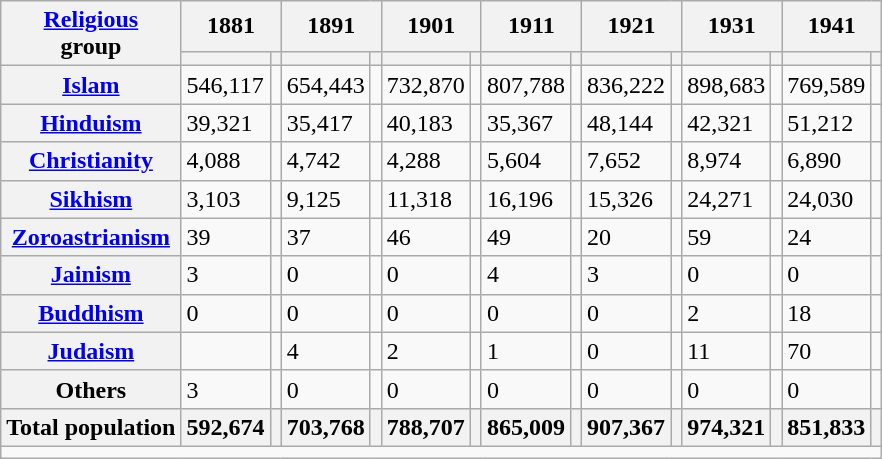<table class="wikitable sortable">
<tr>
<th rowspan="2"><a href='#'>Religious</a><br>group</th>
<th colspan="2">1881</th>
<th colspan="2">1891</th>
<th colspan="2">1901</th>
<th colspan="2">1911</th>
<th colspan="2">1921</th>
<th colspan="2">1931</th>
<th colspan="2">1941</th>
</tr>
<tr>
<th><a href='#'></a></th>
<th></th>
<th></th>
<th></th>
<th></th>
<th></th>
<th></th>
<th></th>
<th></th>
<th></th>
<th></th>
<th></th>
<th></th>
<th></th>
</tr>
<tr>
<th><a href='#'>Islam</a> </th>
<td>546,117</td>
<td></td>
<td>654,443</td>
<td></td>
<td>732,870</td>
<td></td>
<td>807,788</td>
<td></td>
<td>836,222</td>
<td></td>
<td>898,683</td>
<td></td>
<td>769,589</td>
<td></td>
</tr>
<tr>
<th><a href='#'>Hinduism</a> </th>
<td>39,321</td>
<td></td>
<td>35,417</td>
<td></td>
<td>40,183</td>
<td></td>
<td>35,367</td>
<td></td>
<td>48,144</td>
<td></td>
<td>42,321</td>
<td></td>
<td>51,212</td>
<td></td>
</tr>
<tr>
<th><a href='#'>Christianity</a> </th>
<td>4,088</td>
<td></td>
<td>4,742</td>
<td></td>
<td>4,288</td>
<td></td>
<td>5,604</td>
<td></td>
<td>7,652</td>
<td></td>
<td>8,974</td>
<td></td>
<td>6,890</td>
<td></td>
</tr>
<tr>
<th><a href='#'>Sikhism</a> </th>
<td>3,103</td>
<td></td>
<td>9,125</td>
<td></td>
<td>11,318</td>
<td></td>
<td>16,196</td>
<td></td>
<td>15,326</td>
<td></td>
<td>24,271</td>
<td></td>
<td>24,030</td>
<td></td>
</tr>
<tr>
<th><a href='#'>Zoroastrianism</a> </th>
<td>39</td>
<td></td>
<td>37</td>
<td></td>
<td>46</td>
<td></td>
<td>49</td>
<td></td>
<td>20</td>
<td></td>
<td>59</td>
<td></td>
<td>24</td>
<td></td>
</tr>
<tr>
<th><a href='#'>Jainism</a> </th>
<td>3</td>
<td></td>
<td>0</td>
<td></td>
<td>0</td>
<td></td>
<td>4</td>
<td></td>
<td>3</td>
<td></td>
<td>0</td>
<td></td>
<td>0</td>
<td></td>
</tr>
<tr>
<th><a href='#'>Buddhism</a> </th>
<td>0</td>
<td></td>
<td>0</td>
<td></td>
<td>0</td>
<td></td>
<td>0</td>
<td></td>
<td>0</td>
<td></td>
<td>2</td>
<td></td>
<td>18</td>
<td></td>
</tr>
<tr>
<th><a href='#'>Judaism</a> </th>
<td></td>
<td></td>
<td>4</td>
<td></td>
<td>2</td>
<td></td>
<td>1</td>
<td></td>
<td>0</td>
<td></td>
<td>11</td>
<td></td>
<td>70</td>
<td></td>
</tr>
<tr>
<th>Others</th>
<td>3</td>
<td></td>
<td>0</td>
<td></td>
<td>0</td>
<td></td>
<td>0</td>
<td></td>
<td>0</td>
<td></td>
<td>0</td>
<td></td>
<td>0</td>
<td></td>
</tr>
<tr>
<th>Total population</th>
<th>592,674</th>
<th></th>
<th>703,768</th>
<th></th>
<th>788,707</th>
<th></th>
<th>865,009</th>
<th></th>
<th>907,367</th>
<th></th>
<th>974,321</th>
<th></th>
<th>851,833</th>
<th></th>
</tr>
<tr class="sortbottom">
<td colspan="15"></td>
</tr>
</table>
